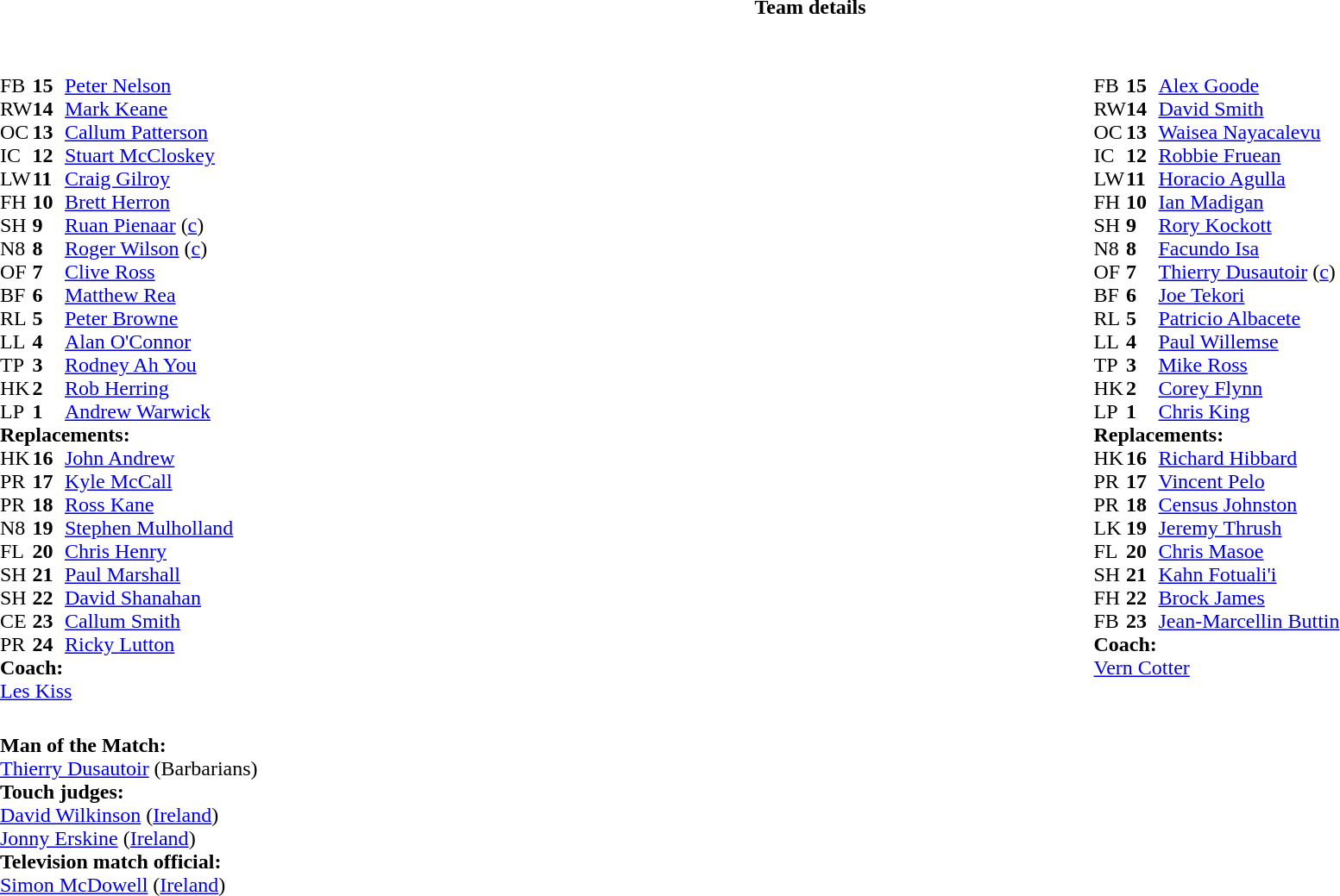<table border="0" width="100%" class="collapsible collapsed">
<tr>
<th>Team details</th>
</tr>
<tr>
<td><br><table style="width:100%;">
<tr>
<td style="vertical-align:top; width:50%"><br><table cellspacing="0" cellpadding="0">
<tr>
<th width="25"></th>
<th width="25"></th>
</tr>
<tr>
<td>FB</td>
<td><strong>15</strong></td>
<td> <a href='#'>Peter Nelson</a></td>
<td></td>
<td></td>
<td></td>
</tr>
<tr>
<td>RW</td>
<td><strong>14</strong></td>
<td> <a href='#'>Mark Keane</a></td>
<td></td>
<td></td>
</tr>
<tr>
<td>OC</td>
<td><strong>13</strong></td>
<td> <a href='#'>Callum Patterson</a></td>
<td></td>
<td></td>
<td></td>
</tr>
<tr>
<td>IC</td>
<td><strong>12</strong></td>
<td> <a href='#'>Stuart McCloskey</a></td>
</tr>
<tr>
<td>LW</td>
<td><strong>11</strong></td>
<td> <a href='#'>Craig Gilroy</a></td>
</tr>
<tr>
<td>FH</td>
<td><strong>10</strong></td>
<td> <a href='#'>Brett Herron</a></td>
</tr>
<tr>
<td>SH</td>
<td><strong>9</strong></td>
<td> <a href='#'>Ruan Pienaar</a> (<a href='#'>c</a>)</td>
<td></td>
<td></td>
</tr>
<tr>
<td>N8</td>
<td><strong>8</strong></td>
<td> <a href='#'>Roger Wilson</a> (<a href='#'>c</a>)</td>
<td></td>
<td></td>
</tr>
<tr>
<td>OF</td>
<td><strong>7</strong></td>
<td> <a href='#'>Clive Ross</a></td>
</tr>
<tr>
<td>BF</td>
<td><strong>6</strong></td>
<td> <a href='#'>Matthew Rea</a></td>
</tr>
<tr>
<td>RL</td>
<td><strong>5</strong></td>
<td> <a href='#'>Peter Browne</a></td>
</tr>
<tr>
<td>LL</td>
<td><strong>4</strong></td>
<td> <a href='#'>Alan O'Connor</a></td>
<td></td>
<td></td>
</tr>
<tr>
<td>TP</td>
<td><strong>3</strong></td>
<td> <a href='#'>Rodney Ah You</a></td>
<td></td>
<td></td>
</tr>
<tr>
<td>HK</td>
<td><strong>2</strong></td>
<td> <a href='#'>Rob Herring</a></td>
<td></td>
<td></td>
</tr>
<tr>
<td>LP</td>
<td><strong>1</strong></td>
<td> <a href='#'>Andrew Warwick</a></td>
<td></td>
<td></td>
</tr>
<tr>
<td colspan=3><strong>Replacements:</strong></td>
</tr>
<tr>
<td>HK</td>
<td><strong>16</strong></td>
<td> <a href='#'>John Andrew</a></td>
<td></td>
<td></td>
</tr>
<tr>
<td>PR</td>
<td><strong>17</strong></td>
<td> <a href='#'>Kyle McCall</a></td>
<td></td>
<td></td>
</tr>
<tr>
<td>PR</td>
<td><strong>18</strong></td>
<td> <a href='#'>Ross Kane</a></td>
<td></td>
<td></td>
<td></td>
</tr>
<tr>
<td>N8</td>
<td><strong>19</strong></td>
<td> <a href='#'>Stephen Mulholland</a></td>
<td></td>
<td></td>
</tr>
<tr>
<td>FL</td>
<td><strong>20</strong></td>
<td> <a href='#'>Chris Henry</a></td>
<td></td>
<td></td>
</tr>
<tr>
<td>SH</td>
<td><strong>21</strong></td>
<td> <a href='#'>Paul Marshall</a></td>
<td></td>
<td></td>
</tr>
<tr>
<td>SH</td>
<td><strong>22</strong></td>
<td> <a href='#'>David Shanahan</a></td>
<td></td>
<td></td>
</tr>
<tr>
<td>CE</td>
<td><strong>23</strong></td>
<td> <a href='#'>Callum Smith</a></td>
<td></td>
<td></td>
</tr>
<tr>
<td>PR</td>
<td><strong>24</strong></td>
<td> <a href='#'>Ricky Lutton</a></td>
<td></td>
<td></td>
<td></td>
</tr>
<tr>
<td colspan=3><strong>Coach:</strong></td>
</tr>
<tr>
<td colspan="4"> <a href='#'>Les Kiss</a></td>
</tr>
</table>
</td>
<td style="vertical-align:top; width:50%"><br><table cellspacing="0" cellpadding="0" style="margin:auto">
<tr>
<th width="25"></th>
<th width="25"></th>
</tr>
<tr>
<td>FB</td>
<td><strong>15</strong></td>
<td> <a href='#'>Alex Goode</a></td>
</tr>
<tr>
<td>RW</td>
<td><strong>14</strong></td>
<td> <a href='#'>David Smith</a></td>
</tr>
<tr>
<td>OC</td>
<td><strong>13</strong></td>
<td> <a href='#'>Waisea Nayacalevu</a></td>
</tr>
<tr>
<td>IC</td>
<td><strong>12</strong></td>
<td> <a href='#'>Robbie Fruean</a></td>
</tr>
<tr>
<td>LW</td>
<td><strong>11</strong></td>
<td> <a href='#'>Horacio Agulla</a></td>
<td></td>
<td></td>
</tr>
<tr>
<td>FH</td>
<td><strong>10</strong></td>
<td> <a href='#'>Ian Madigan</a></td>
<td></td>
<td></td>
</tr>
<tr>
<td>SH</td>
<td><strong>9</strong></td>
<td> <a href='#'>Rory Kockott</a></td>
<td></td>
<td></td>
</tr>
<tr>
<td>N8</td>
<td><strong>8</strong></td>
<td> <a href='#'>Facundo Isa</a></td>
</tr>
<tr>
<td>OF</td>
<td><strong>7</strong></td>
<td> <a href='#'>Thierry Dusautoir</a> (<a href='#'>c</a>)</td>
</tr>
<tr>
<td>BF</td>
<td><strong>6</strong></td>
<td> <a href='#'>Joe Tekori</a></td>
<td></td>
<td></td>
<td></td>
</tr>
<tr>
<td>RL</td>
<td><strong>5</strong></td>
<td> <a href='#'>Patricio Albacete</a></td>
<td></td>
<td></td>
</tr>
<tr>
<td>LL</td>
<td><strong>4</strong></td>
<td> <a href='#'>Paul Willemse</a></td>
<td></td>
<td></td>
<td></td>
</tr>
<tr>
<td>TP</td>
<td><strong>3</strong></td>
<td> <a href='#'>Mike Ross</a></td>
<td></td>
<td></td>
<td></td>
<td></td>
</tr>
<tr>
<td>HK</td>
<td><strong>2</strong></td>
<td> <a href='#'>Corey Flynn</a></td>
<td></td>
<td></td>
</tr>
<tr>
<td>LP</td>
<td><strong>1</strong></td>
<td> <a href='#'>Chris King</a></td>
<td></td>
<td></td>
<td></td>
<td></td>
</tr>
<tr>
<td colspan=3><strong>Replacements:</strong></td>
</tr>
<tr>
<td>HK</td>
<td><strong>16</strong></td>
<td> <a href='#'>Richard Hibbard</a></td>
<td></td>
<td></td>
</tr>
<tr>
<td>PR</td>
<td><strong>17</strong></td>
<td> <a href='#'>Vincent Pelo</a></td>
<td></td>
<td></td>
<td></td>
<td></td>
</tr>
<tr>
<td>PR</td>
<td><strong>18</strong></td>
<td> <a href='#'>Census Johnston</a></td>
<td></td>
<td></td>
<td></td>
</tr>
<tr>
<td>LK</td>
<td><strong>19</strong></td>
<td> <a href='#'>Jeremy Thrush</a></td>
<td></td>
<td></td>
</tr>
<tr>
<td>FL</td>
<td><strong>20</strong></td>
<td> <a href='#'>Chris Masoe</a></td>
<td></td>
<td></td>
</tr>
<tr>
<td>SH</td>
<td><strong>21</strong></td>
<td> <a href='#'>Kahn Fotuali'i</a></td>
<td></td>
<td></td>
</tr>
<tr>
<td>FH</td>
<td><strong>22</strong></td>
<td> <a href='#'>Brock James</a></td>
<td></td>
<td></td>
</tr>
<tr>
<td>FB</td>
<td><strong>23</strong></td>
<td> <a href='#'>Jean-Marcellin Buttin</a></td>
<td></td>
<td></td>
</tr>
<tr>
<td colspan=3><strong>Coach:</strong></td>
</tr>
<tr>
<td colspan="4"> <a href='#'>Vern Cotter</a></td>
</tr>
</table>
</td>
</tr>
</table>
<table style="width:100%">
<tr>
<td><br><strong>Man of the Match:</strong>
<br> <a href='#'>Thierry Dusautoir</a> (Barbarians)<br><strong>Touch judges:</strong>
<br><a href='#'>David Wilkinson</a> (<a href='#'>Ireland</a>)
<br><a href='#'>Jonny Erskine</a> (<a href='#'>Ireland</a>)
<br><strong>Television match official:</strong>
<br><a href='#'>Simon McDowell</a> (<a href='#'>Ireland</a>)</td>
</tr>
</table>
</td>
</tr>
</table>
